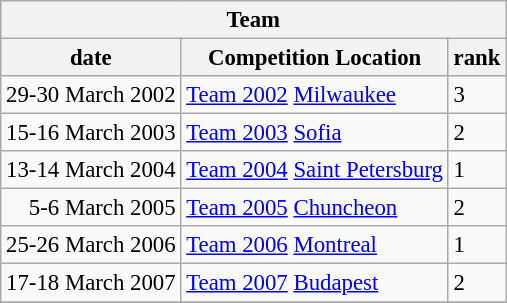<table class="sortable wikitable" style="font-size:95%" style="text-align:center">
<tr>
<th colspan="6">Team </th>
</tr>
<tr>
<th>date</th>
<th>Competition Location</th>
<th>rank</th>
</tr>
<tr>
<td align="right">29-30 March 2002</td>
<td align="left"><a href='#'>Team 2002</a>  <a href='#'>Milwaukee</a></td>
<td> 3</td>
</tr>
<tr>
<td align="right">15-16 March 2003</td>
<td align="left"><a href='#'>Team 2003</a>  <a href='#'>Sofia</a></td>
<td> 2</td>
</tr>
<tr>
<td align="right">13-14 March 2004</td>
<td align="left"><a href='#'>Team 2004</a>  <a href='#'>Saint Petersburg</a></td>
<td> 1</td>
</tr>
<tr>
<td align="right">5-6 March 2005</td>
<td align="left"><a href='#'>Team 2005</a>  <a href='#'>Chuncheon</a></td>
<td> 2</td>
</tr>
<tr>
<td align="right">25-26 March 2006</td>
<td align="left"><a href='#'>Team 2006</a>  <a href='#'>Montreal</a></td>
<td> 1</td>
</tr>
<tr>
<td align="right">17-18 March 2007</td>
<td align="left"><a href='#'>Team 2007</a>  <a href='#'>Budapest</a></td>
<td> 2</td>
</tr>
<tr>
</tr>
</table>
